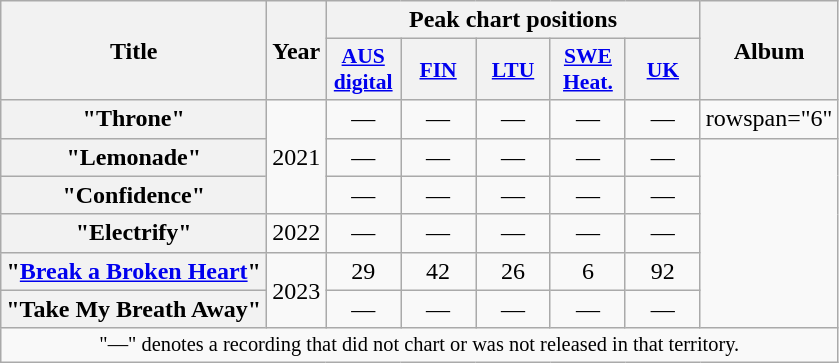<table class="wikitable plainrowheaders" style="text-align:center;">
<tr>
<th scope="col" rowspan="2">Title</th>
<th scope="col" rowspan="2">Year</th>
<th scope="col" colspan="5">Peak chart positions</th>
<th scope="col" rowspan="2">Album</th>
</tr>
<tr>
<th style="width:3em;font-size:90%;"><a href='#'>AUS<br>digital</a><br></th>
<th style="width:3em;font-size:90%;"><a href='#'>FIN</a><br></th>
<th style="width:3em;font-size:90%;"><a href='#'>LTU</a><br></th>
<th style="width:3em;font-size:90%;"><a href='#'>SWE<br>Heat.</a><br></th>
<th style="width:3em;font-size:90%;"><a href='#'>UK</a><br></th>
</tr>
<tr>
<th scope="row">"Throne"</th>
<td rowspan="3">2021</td>
<td>—</td>
<td>—</td>
<td>—</td>
<td>—</td>
<td>—</td>
<td>rowspan="6" </td>
</tr>
<tr>
<th scope="row">"Lemonade"</th>
<td>—</td>
<td>—</td>
<td>—</td>
<td>—</td>
<td>—</td>
</tr>
<tr>
<th scope="row">"Confidence"</th>
<td>—</td>
<td>—</td>
<td>—</td>
<td>—</td>
<td>—</td>
</tr>
<tr>
<th scope="row">"Electrify"</th>
<td>2022</td>
<td>—</td>
<td>—</td>
<td>—</td>
<td>—</td>
<td>—</td>
</tr>
<tr>
<th scope="row">"<a href='#'>Break a Broken Heart</a>"</th>
<td rowspan="2">2023</td>
<td>29</td>
<td>42</td>
<td>26</td>
<td>6</td>
<td>92</td>
</tr>
<tr>
<th scope="row">"Take My Breath Away"</th>
<td>—</td>
<td>—</td>
<td>—</td>
<td>—</td>
<td>—</td>
</tr>
<tr>
<td colspan="8" style="font-size:85%">"—" denotes a recording that did not chart or was not released in that territory.</td>
</tr>
</table>
